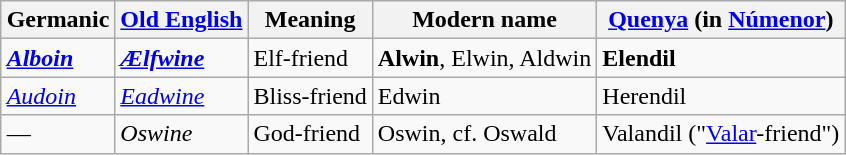<table style="margin-left: auto; margin-right: auto; border: none;" class="wikitable">
<tr>
<th>Germanic</th>
<th><a href='#'>Old English</a></th>
<th>Meaning</th>
<th>Modern name</th>
<th><a href='#'>Quenya</a> (in <a href='#'>Númenor</a>)</th>
</tr>
<tr>
<td><strong><em><a href='#'>Alboin</a></em></strong></td>
<td><strong><em><a href='#'>Ælfwine</a></em></strong></td>
<td>Elf-friend</td>
<td><strong>Alwin</strong>, Elwin, Aldwin</td>
<td><strong>Elendil</strong></td>
</tr>
<tr>
<td><em><a href='#'>Audoin</a></em></td>
<td><em><a href='#'>Eadwine</a></em></td>
<td>Bliss-friend</td>
<td>Edwin</td>
<td>Herendil</td>
</tr>
<tr>
<td>—</td>
<td><em>Oswine</em></td>
<td>God-friend</td>
<td>Oswin, cf. Oswald</td>
<td>Valandil ("<a href='#'>Valar</a>-friend")</td>
</tr>
</table>
